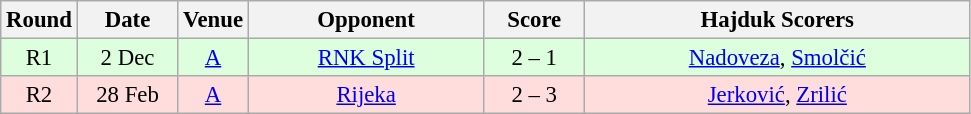<table class="wikitable sortable" style="text-align: center; font-size:95%;">
<tr>
<th width="30">Round</th>
<th width="60">Date</th>
<th width="20">Venue</th>
<th width="150">Opponent</th>
<th width="60">Score</th>
<th width="250">Hajduk Scorers</th>
</tr>
<tr bgcolor="#ddffdd">
<td>R1</td>
<td>2 Dec</td>
<td><a href='#'>A</a></td>
<td><a href='#'>RNK Split</a></td>
<td>2 – 1</td>
<td><a href='#'>Nadoveza</a>, <a href='#'>Smolčić</a></td>
</tr>
<tr bgcolor="#ffdddd">
<td>R2</td>
<td>28 Feb</td>
<td><a href='#'>A</a></td>
<td><a href='#'>Rijeka</a></td>
<td>2 – 3</td>
<td><a href='#'>Jerković</a>, <a href='#'>Zrilić</a></td>
</tr>
</table>
